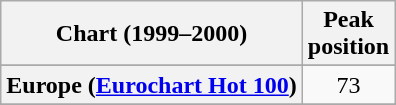<table class="wikitable sortable plainrowheaders" style="text-align:center">
<tr>
<th scope="col">Chart (1999–2000)</th>
<th scope="col">Peak<br>position</th>
</tr>
<tr>
</tr>
<tr>
<th scope="row">Europe (<a href='#'>Eurochart Hot 100</a>)</th>
<td>73</td>
</tr>
<tr>
</tr>
<tr>
</tr>
<tr>
</tr>
<tr>
</tr>
<tr>
</tr>
</table>
